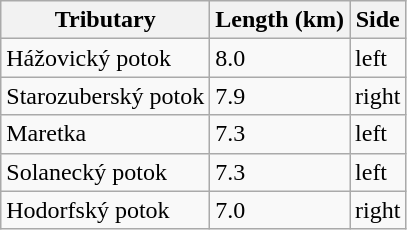<table class="wikitable">
<tr>
<th>Tributary</th>
<th>Length (km)</th>
<th>Side</th>
</tr>
<tr>
<td>Hážovický potok</td>
<td>8.0</td>
<td>left</td>
</tr>
<tr>
<td>Starozuberský potok</td>
<td>7.9</td>
<td>right</td>
</tr>
<tr>
<td>Maretka</td>
<td>7.3</td>
<td>left</td>
</tr>
<tr>
<td>Solanecký potok</td>
<td>7.3</td>
<td>left</td>
</tr>
<tr>
<td>Hodorfský potok</td>
<td>7.0</td>
<td>right</td>
</tr>
</table>
